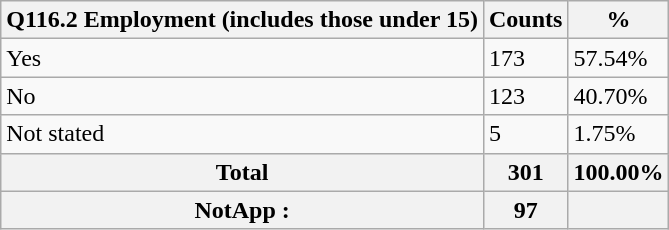<table class="wikitable sortable">
<tr>
<th>Q116.2 Employment (includes those under 15)</th>
<th>Counts</th>
<th>%</th>
</tr>
<tr>
<td>Yes</td>
<td>173</td>
<td>57.54%</td>
</tr>
<tr>
<td>No</td>
<td>123</td>
<td>40.70%</td>
</tr>
<tr>
<td>Not stated</td>
<td>5</td>
<td>1.75%</td>
</tr>
<tr>
<th>Total</th>
<th>301</th>
<th>100.00%</th>
</tr>
<tr>
<th>NotApp :</th>
<th>97</th>
<th></th>
</tr>
</table>
